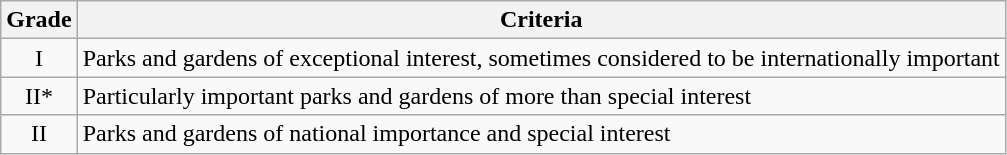<table class="wikitable">
<tr>
<th>Grade</th>
<th>Criteria</th>
</tr>
<tr>
<td align="center" >I</td>
<td>Parks and gardens of exceptional interest, sometimes considered to be internationally important</td>
</tr>
<tr>
<td align="center" >II*</td>
<td>Particularly important parks and gardens of more than special interest</td>
</tr>
<tr>
<td align="center" >II</td>
<td>Parks and gardens of national importance and special interest</td>
</tr>
</table>
